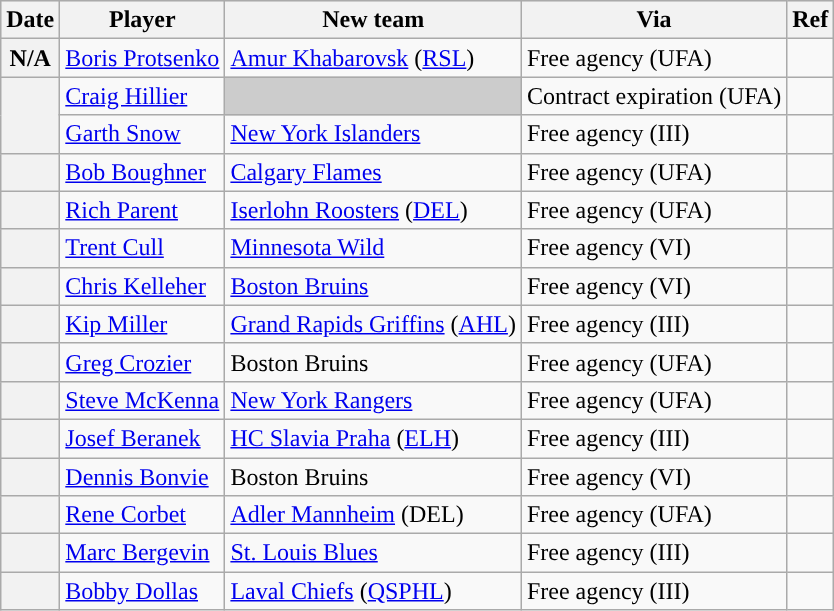<table class="wikitable plainrowheaders">
<tr style="background:#ddd; text-align:center;">
<th>Date</th>
<th>Player</th>
<th>New team</th>
<th>Via</th>
<th>Ref</th>
</tr>
<tr>
<th scope="row">N/A</th>
<td><a href='#'>Boris Protsenko</a></td>
<td><a href='#'>Amur Khabarovsk</a> (<a href='#'>RSL</a>)</td>
<td>Free agency (UFA)</td>
<td></td>
</tr>
<tr>
<th scope="row" rowspan=2></th>
<td><a href='#'>Craig Hillier</a></td>
<td style="background:#ccc"></td>
<td>Contract expiration (UFA)</td>
<td></td>
</tr>
<tr>
<td><a href='#'>Garth Snow</a></td>
<td><a href='#'>New York Islanders</a></td>
<td>Free agency (III)</td>
<td></td>
</tr>
<tr>
<th scope="row"></th>
<td><a href='#'>Bob Boughner</a></td>
<td><a href='#'>Calgary Flames</a></td>
<td>Free agency (UFA)</td>
<td></td>
</tr>
<tr>
<th scope="row"></th>
<td><a href='#'>Rich Parent</a></td>
<td><a href='#'>Iserlohn Roosters</a> (<a href='#'>DEL</a>)</td>
<td>Free agency (UFA)</td>
<td></td>
</tr>
<tr>
<th scope="row"></th>
<td><a href='#'>Trent Cull</a></td>
<td><a href='#'>Minnesota Wild</a></td>
<td>Free agency (VI)</td>
<td></td>
</tr>
<tr>
<th scope="row"></th>
<td><a href='#'>Chris Kelleher</a></td>
<td><a href='#'>Boston Bruins</a></td>
<td>Free agency (VI)</td>
<td></td>
</tr>
<tr>
<th scope="row"></th>
<td><a href='#'>Kip Miller</a></td>
<td><a href='#'>Grand Rapids Griffins</a> (<a href='#'>AHL</a>)</td>
<td>Free agency (III)</td>
<td></td>
</tr>
<tr>
<th scope="row"></th>
<td><a href='#'>Greg Crozier</a></td>
<td>Boston Bruins</td>
<td>Free agency (UFA)</td>
<td></td>
</tr>
<tr>
<th scope="row"></th>
<td><a href='#'>Steve McKenna</a></td>
<td><a href='#'>New York Rangers</a></td>
<td>Free agency (UFA)</td>
<td></td>
</tr>
<tr>
<th scope="row"></th>
<td><a href='#'>Josef Beranek</a></td>
<td><a href='#'>HC Slavia Praha</a> (<a href='#'>ELH</a>)</td>
<td>Free agency (III)</td>
<td></td>
</tr>
<tr>
<th scope="row"></th>
<td><a href='#'>Dennis Bonvie</a></td>
<td>Boston Bruins</td>
<td>Free agency (VI)</td>
<td></td>
</tr>
<tr>
<th scope="row"></th>
<td><a href='#'>Rene Corbet</a></td>
<td><a href='#'>Adler Mannheim</a> (DEL)</td>
<td>Free agency (UFA)</td>
<td></td>
</tr>
<tr>
<th scope="row"></th>
<td><a href='#'>Marc Bergevin</a></td>
<td><a href='#'>St. Louis Blues</a></td>
<td>Free agency (III)</td>
<td></td>
</tr>
<tr>
<th scope="row"></th>
<td><a href='#'>Bobby Dollas</a></td>
<td><a href='#'>Laval Chiefs</a> (<a href='#'>QSPHL</a>)</td>
<td>Free agency (III)</td>
<td></td>
</tr>
</table>
